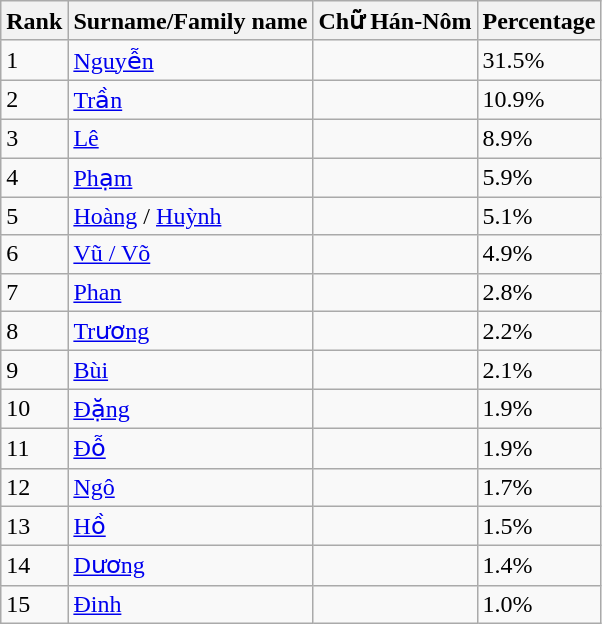<table class="wikitable">
<tr>
<th>Rank</th>
<th>Surname/Family name</th>
<th>Chữ Hán-Nôm</th>
<th>Percentage</th>
</tr>
<tr>
<td>1</td>
<td><a href='#'>Nguyễn</a></td>
<td></td>
<td>31.5%</td>
</tr>
<tr>
<td>2</td>
<td><a href='#'>Trần</a></td>
<td></td>
<td>10.9%</td>
</tr>
<tr>
<td>3</td>
<td><a href='#'>Lê</a></td>
<td></td>
<td>8.9%</td>
</tr>
<tr>
<td>4</td>
<td><a href='#'>Phạm</a></td>
<td></td>
<td>5.9%</td>
</tr>
<tr>
<td>5</td>
<td><a href='#'>Hoàng</a> / <a href='#'>Huỳnh</a></td>
<td></td>
<td>5.1%</td>
</tr>
<tr>
<td>6</td>
<td><a href='#'>Vũ / Võ</a></td>
<td></td>
<td>4.9%</td>
</tr>
<tr>
<td>7</td>
<td><a href='#'>Phan</a></td>
<td></td>
<td>2.8%</td>
</tr>
<tr>
<td>8</td>
<td><a href='#'>Trương</a></td>
<td></td>
<td>2.2%</td>
</tr>
<tr>
<td>9</td>
<td><a href='#'>Bùi</a></td>
<td></td>
<td>2.1%</td>
</tr>
<tr>
<td>10</td>
<td><a href='#'>Đặng</a></td>
<td></td>
<td>1.9%</td>
</tr>
<tr>
<td>11</td>
<td><a href='#'>Đỗ</a></td>
<td></td>
<td>1.9%</td>
</tr>
<tr>
<td>12</td>
<td><a href='#'>Ngô</a></td>
<td></td>
<td>1.7%</td>
</tr>
<tr>
<td>13</td>
<td><a href='#'>Hồ</a></td>
<td></td>
<td>1.5%</td>
</tr>
<tr>
<td>14</td>
<td><a href='#'>Dương</a></td>
<td></td>
<td>1.4%</td>
</tr>
<tr>
<td>15</td>
<td><a href='#'>Đinh</a></td>
<td></td>
<td>1.0%</td>
</tr>
</table>
